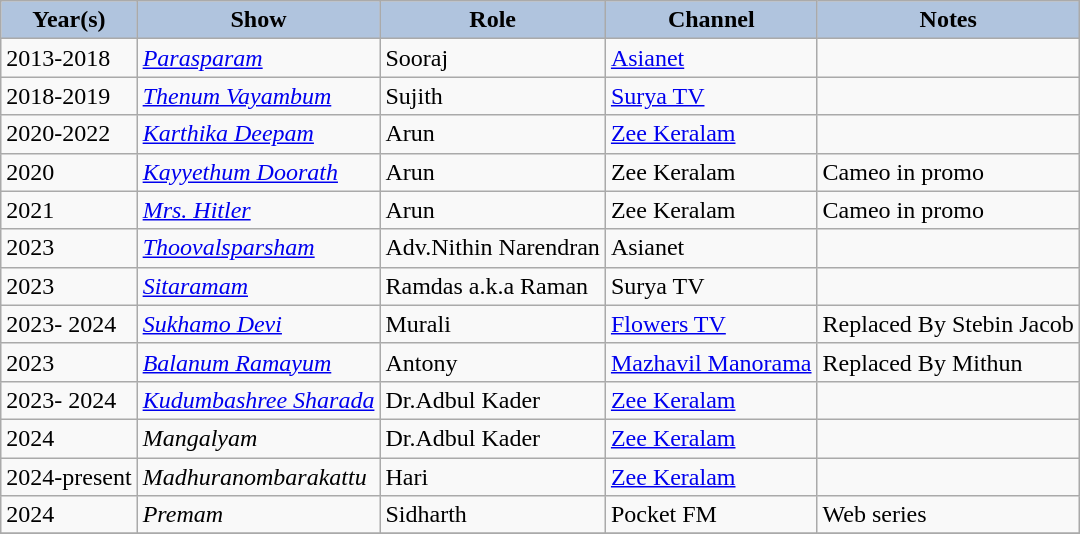<table class="wikitable">
<tr>
<th style="background:#B0C4DE;">Year(s)</th>
<th style="background:#B0C4DE;">Show</th>
<th style="background:#B0C4DE;">Role</th>
<th style="background:#B0C4DE;">Channel</th>
<th style="background:#B0C4DE;">Notes</th>
</tr>
<tr>
<td>2013-2018</td>
<td><em><a href='#'>Parasparam</a></em></td>
<td>Sooraj</td>
<td><a href='#'>Asianet</a></td>
<td></td>
</tr>
<tr>
<td>2018-2019</td>
<td><em><a href='#'>Thenum Vayambum</a></em></td>
<td>Sujith</td>
<td><a href='#'>Surya TV</a></td>
<td></td>
</tr>
<tr>
<td>2020-2022</td>
<td><em><a href='#'>Karthika Deepam</a></em></td>
<td>Arun</td>
<td><a href='#'>Zee Keralam</a></td>
<td></td>
</tr>
<tr>
<td>2020</td>
<td><em><a href='#'>Kayyethum Doorath</a></em></td>
<td>Arun</td>
<td>Zee Keralam</td>
<td>Cameo in promo</td>
</tr>
<tr>
<td>2021</td>
<td><em><a href='#'>Mrs. Hitler</a></em></td>
<td>Arun</td>
<td>Zee Keralam</td>
<td>Cameo in promo</td>
</tr>
<tr>
<td>2023</td>
<td><em><a href='#'>Thoovalsparsham</a></em></td>
<td>Adv.Nithin Narendran</td>
<td>Asianet</td>
<td></td>
</tr>
<tr>
<td>2023</td>
<td><em><a href='#'>Sitaramam</a></em></td>
<td>Ramdas a.k.a Raman</td>
<td>Surya TV</td>
<td></td>
</tr>
<tr>
<td>2023- 2024</td>
<td><em><a href='#'>Sukhamo Devi</a> </em></td>
<td>Murali</td>
<td><a href='#'>Flowers TV</a></td>
<td>Replaced By Stebin Jacob</td>
</tr>
<tr>
<td>2023</td>
<td><em><a href='#'>Balanum Ramayum</a></em></td>
<td>Antony</td>
<td><a href='#'>Mazhavil Manorama</a></td>
<td>Replaced By Mithun</td>
</tr>
<tr>
<td>2023- 2024</td>
<td><em><a href='#'>Kudumbashree Sharada</a></em></td>
<td>Dr.Adbul Kader</td>
<td><a href='#'>Zee Keralam</a></td>
<td></td>
</tr>
<tr>
<td>2024</td>
<td><em>Mangalyam</em></td>
<td>Dr.Adbul Kader</td>
<td><a href='#'>Zee Keralam</a></td>
<td></td>
</tr>
<tr>
<td>2024-present</td>
<td><em>Madhuranombarakattu</em></td>
<td>Hari</td>
<td><a href='#'>Zee Keralam</a></td>
<td></td>
</tr>
<tr>
<td>2024</td>
<td><em>Premam</em></td>
<td>Sidharth</td>
<td>Pocket FM</td>
<td>Web series</td>
</tr>
<tr>
</tr>
</table>
